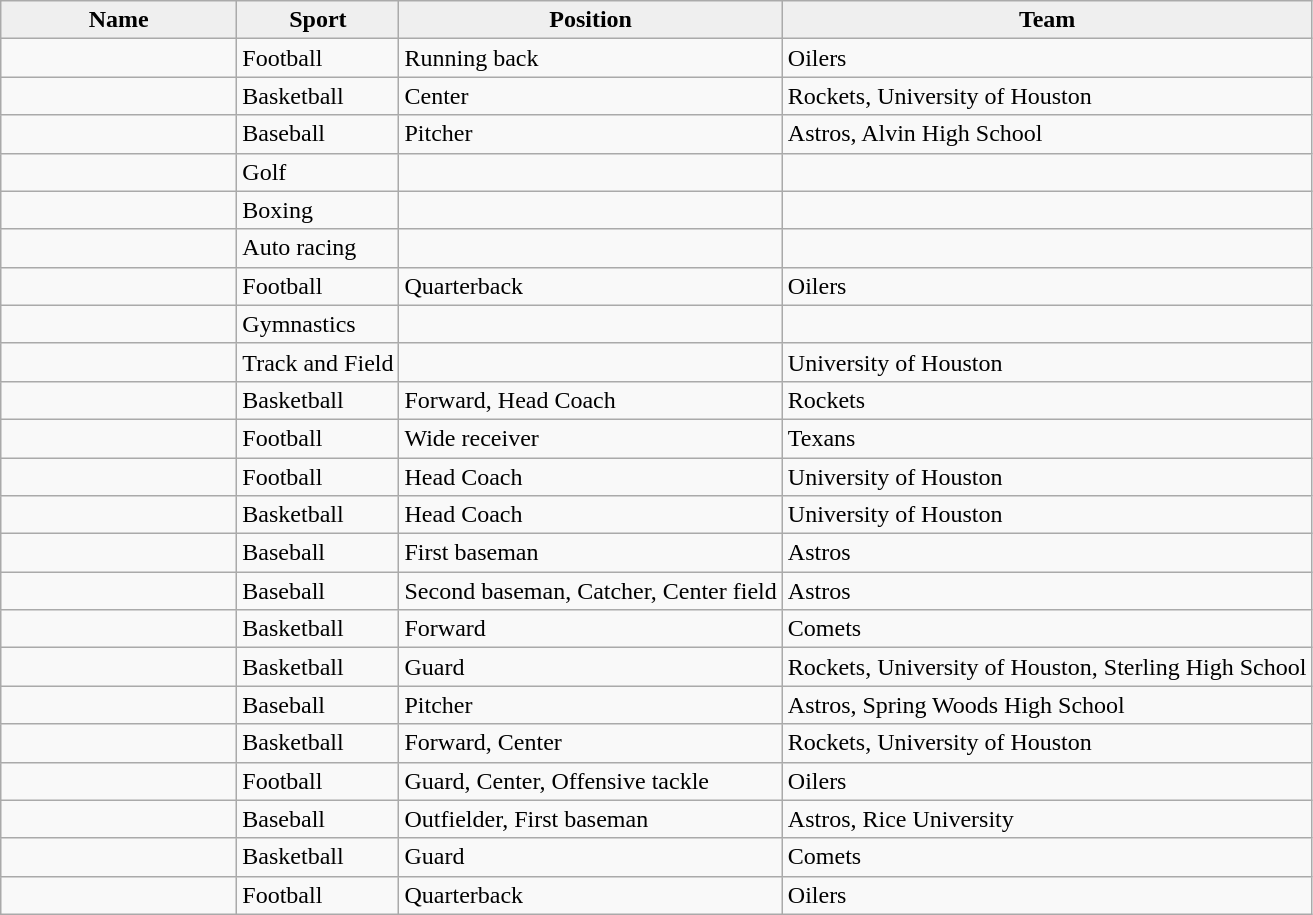<table class="wikitable sortable">
<tr>
<th style="background:#efefef;" width=150>Name</th>
<th style="background:#efefef;">Sport</th>
<th style="background:#efefef;">Position</th>
<th style="background:#efefef;">Team</th>
</tr>
<tr>
<td></td>
<td>Football</td>
<td>Running back</td>
<td>Oilers</td>
</tr>
<tr>
<td></td>
<td>Basketball</td>
<td>Center</td>
<td>Rockets, University of Houston</td>
</tr>
<tr>
<td></td>
<td>Baseball</td>
<td>Pitcher</td>
<td>Astros, Alvin High School</td>
</tr>
<tr>
<td> </td>
<td>Golf</td>
<td></td>
<td></td>
</tr>
<tr>
<td></td>
<td>Boxing</td>
<td></td>
<td></td>
</tr>
<tr>
<td></td>
<td>Auto racing</td>
<td></td>
<td></td>
</tr>
<tr>
<td></td>
<td>Football</td>
<td>Quarterback</td>
<td>Oilers</td>
</tr>
<tr>
<td></td>
<td>Gymnastics</td>
<td></td>
<td></td>
</tr>
<tr>
<td></td>
<td>Track and Field</td>
<td></td>
<td>University of Houston</td>
</tr>
<tr>
<td></td>
<td>Basketball</td>
<td>Forward, Head Coach</td>
<td>Rockets</td>
</tr>
<tr>
<td></td>
<td>Football</td>
<td>Wide receiver</td>
<td>Texans</td>
</tr>
<tr>
<td></td>
<td>Football</td>
<td>Head Coach</td>
<td>University of Houston</td>
</tr>
<tr>
<td></td>
<td>Basketball</td>
<td>Head Coach</td>
<td>University of Houston</td>
</tr>
<tr>
<td></td>
<td>Baseball</td>
<td>First baseman</td>
<td>Astros</td>
</tr>
<tr>
<td></td>
<td>Baseball</td>
<td>Second baseman, Catcher, Center field</td>
<td>Astros</td>
</tr>
<tr>
<td></td>
<td>Basketball</td>
<td>Forward</td>
<td>Comets</td>
</tr>
<tr>
<td></td>
<td>Basketball</td>
<td>Guard</td>
<td>Rockets, University of Houston, Sterling High School</td>
</tr>
<tr>
<td></td>
<td>Baseball</td>
<td>Pitcher</td>
<td>Astros, Spring Woods High School</td>
</tr>
<tr>
<td></td>
<td>Basketball</td>
<td>Forward, Center</td>
<td>Rockets, University of Houston</td>
</tr>
<tr>
<td></td>
<td>Football</td>
<td>Guard, Center, Offensive tackle</td>
<td>Oilers</td>
</tr>
<tr>
<td></td>
<td>Baseball</td>
<td>Outfielder, First baseman</td>
<td>Astros, Rice University</td>
</tr>
<tr>
<td></td>
<td>Basketball</td>
<td>Guard</td>
<td>Comets</td>
</tr>
<tr>
<td></td>
<td>Football</td>
<td>Quarterback</td>
<td>Oilers</td>
</tr>
</table>
